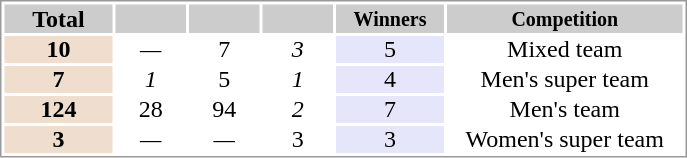<table style="border: 1px solid #999; background-color:#FFFFFF; line-height:16px; text-align:center">
<tr>
<th style="background-color: #ccc;" width="70">Total</th>
<th style="background-color: #ccc;" width="45"><small></small></th>
<th style="background-color: #ccc;" width="45"><small></small></th>
<th style="background-color: #ccc;" width="45"><small></small></th>
<th style="background-color: #ccc;" width="70"><small>Winners</small></th>
<th style="background-color: #ccc;" width="155"><small>Competition</small></th>
</tr>
<tr>
<td bgcolor=#EFDECD><strong>10</strong></td>
<td><em>—</em></td>
<td>7</td>
<td><em>3</em></td>
<td bgcolor="#E6E6FA">5 </td>
<td>Mixed team</td>
</tr>
<tr>
<td bgcolor=#EFDECD><strong>7</strong></td>
<td><em>1</em></td>
<td>5</td>
<td><em>1</em></td>
<td bgcolor="#E6E6FA">4 </td>
<td>Men's super team</td>
</tr>
<tr>
<td bgcolor=#EFDECD><strong>124</strong></td>
<td>28</td>
<td>94</td>
<td><em>2</em></td>
<td bgcolor=#E6E6FA>7 </td>
<td>Men's team</td>
</tr>
<tr>
<td bgcolor=#EFDECD><strong>3</strong></td>
<td><em>—</em></td>
<td><em>—</em></td>
<td>3</td>
<td bgcolor=#E6E6FA>3 </td>
<td>Women's super team</td>
</tr>
</table>
